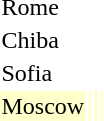<table>
<tr>
<td rowspan=2>Rome</td>
<td rowspan=2></td>
<td rowspan=2></td>
<td></td>
</tr>
<tr>
<td></td>
</tr>
<tr>
<td rowspan=2>Chiba</td>
<td rowspan=2></td>
<td rowspan=2></td>
<td></td>
</tr>
<tr>
<td></td>
</tr>
<tr>
<td rowspan=2>Sofia</td>
<td rowspan=2></td>
<td rowspan=2></td>
<td></td>
</tr>
<tr>
<td></td>
</tr>
<tr bgcolor=ffffcc>
<td>Moscow</td>
<td></td>
<td></td>
<td></td>
</tr>
</table>
